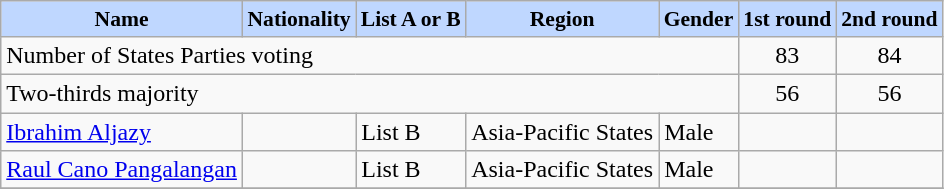<table class="wikitable">
<tr bgcolor=#BFD7FF align="center" style="font-size:90%;">
<td><strong>Name</strong></td>
<td><strong>Nationality</strong></td>
<td><strong>List A or B</strong></td>
<td><strong>Region</strong></td>
<td><strong>Gender</strong></td>
<td><strong>1st round</strong></td>
<td><strong>2nd round</strong></td>
</tr>
<tr>
<td colspan=5>Number of States Parties voting</td>
<td align="center">83</td>
<td align="center">84</td>
</tr>
<tr>
<td colspan=5>Two-thirds majority</td>
<td align="center">56</td>
<td align="center">56</td>
</tr>
<tr>
<td><a href='#'>Ibrahim Aljazy</a></td>
<td></td>
<td>List B</td>
<td>Asia-Pacific States</td>
<td>Male</td>
<td></td>
<td></td>
</tr>
<tr>
<td><a href='#'>Raul Cano Pangalangan</a></td>
<td></td>
<td>List B</td>
<td>Asia-Pacific States</td>
<td>Male</td>
<td></td>
<td></td>
</tr>
<tr>
</tr>
</table>
